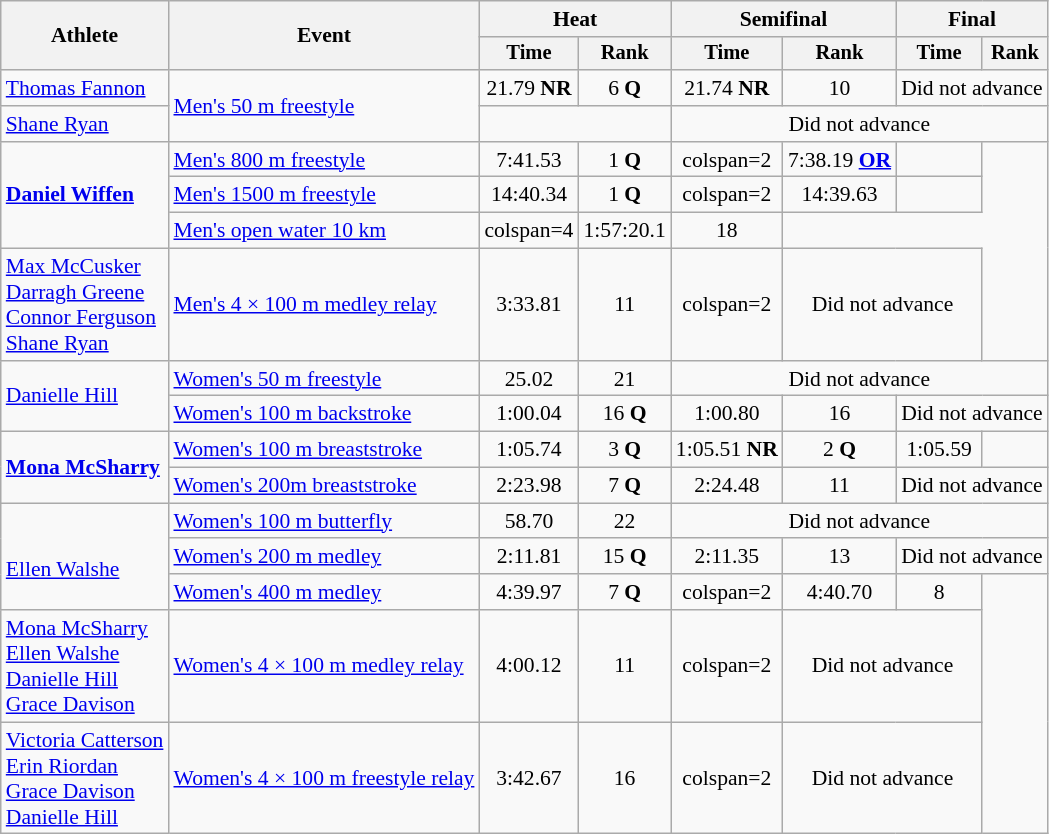<table class=wikitable style="font-size:90%;">
<tr>
<th rowspan=2>Athlete</th>
<th rowspan=2>Event</th>
<th colspan=2>Heat</th>
<th colspan=2>Semifinal</th>
<th colspan=2>Final</th>
</tr>
<tr style="font-size:95%">
<th>Time</th>
<th>Rank</th>
<th>Time</th>
<th>Rank</th>
<th>Time</th>
<th>Rank</th>
</tr>
<tr align=center>
<td align=left><a href='#'>Thomas Fannon</a></td>
<td rowspan="2" align=left><a href='#'>Men's 50 m freestyle</a></td>
<td>21.79 <strong>NR</strong></td>
<td>6 <strong>Q</strong></td>
<td>21.74 <strong>NR</strong></td>
<td>10</td>
<td colspan=2>Did not advance</td>
</tr>
<tr align=center>
<td align=left><a href='#'>Shane Ryan</a></td>
<td colspan=2></td>
<td colspan=4>Did not advance</td>
</tr>
<tr align=center>
<td rowspan="3" align="left"><strong><a href='#'>Daniel Wiffen</a></strong></td>
<td align=left><a href='#'>Men's 800 m freestyle</a></td>
<td>7:41.53</td>
<td>1 <strong>Q</strong></td>
<td>colspan=2 </td>
<td>7:38.19 <strong><a href='#'>OR</a></strong></td>
<td></td>
</tr>
<tr align=center>
<td align=left><a href='#'>Men's 1500 m freestyle</a></td>
<td>14:40.34</td>
<td>1 <strong>Q</strong></td>
<td>colspan=2 </td>
<td>14:39.63</td>
<td></td>
</tr>
<tr align=center>
<td align=left><a href='#'>Men's open water 10 km</a></td>
<td>colspan=4 </td>
<td>1:57:20.1</td>
<td>18</td>
</tr>
<tr align=center>
<td align=left><a href='#'>Max McCusker</a><br><a href='#'>Darragh Greene</a> <br><a href='#'>Connor Ferguson</a><br><a href='#'>Shane Ryan</a></td>
<td align=left><a href='#'>Men's 4 × 100 m medley relay</a></td>
<td>3:33.81</td>
<td>11</td>
<td>colspan=2 </td>
<td colspan=2>Did not advance</td>
</tr>
<tr align=center>
<td rowspan="2" align="left"><a href='#'>Danielle Hill</a></td>
<td align=left><a href='#'>Women's 50 m freestyle</a></td>
<td>25.02</td>
<td>21</td>
<td colspan=4>Did not advance</td>
</tr>
<tr align=center>
<td align=left><a href='#'>Women's 100 m backstroke</a></td>
<td>1:00.04</td>
<td>16 <strong>Q</strong></td>
<td>1:00.80</td>
<td>16</td>
<td colspan="2">Did not advance</td>
</tr>
<tr align=center>
<td rowspan="2" align="left"><strong><a href='#'>Mona McSharry</a></strong></td>
<td align=left><a href='#'>Women's 100 m breaststroke</a></td>
<td>1:05.74</td>
<td>3 <strong>Q</strong></td>
<td>1:05.51 <strong>NR</strong></td>
<td>2 <strong>Q</strong></td>
<td>1:05.59</td>
<td></td>
</tr>
<tr align=center>
<td align=left><a href='#'>Women's 200m breaststroke</a></td>
<td>2:23.98</td>
<td>7 <strong>Q</strong></td>
<td>2:24.48</td>
<td>11</td>
<td colspan="2">Did not advance</td>
</tr>
<tr align="center">
<td rowspan="3" align="left"><br><a href='#'>Ellen Walshe</a></td>
<td align="left"><a href='#'>Women's 100 m butterfly</a></td>
<td>58.70</td>
<td>22</td>
<td colspan="4">Did not advance</td>
</tr>
<tr align="center">
<td align="left"><a href='#'>Women's 200 m medley</a></td>
<td>2:11.81</td>
<td>15 <strong>Q</strong></td>
<td>2:11.35</td>
<td>13</td>
<td colspan="2">Did not advance</td>
</tr>
<tr align="center">
<td align="left"><a href='#'>Women's 400 m medley</a></td>
<td>4:39.97</td>
<td>7 <strong>Q</strong></td>
<td>colspan=2 </td>
<td>4:40.70</td>
<td>8</td>
</tr>
<tr align=center>
<td align=left><a href='#'>Mona McSharry</a><br><a href='#'>Ellen Walshe</a><br><a href='#'>Danielle Hill</a><br><a href='#'>Grace Davison</a></td>
<td align=left><a href='#'>Women's 4 × 100 m medley relay</a></td>
<td>4:00.12</td>
<td>11</td>
<td>colspan=2 </td>
<td colspan=2>Did not advance</td>
</tr>
<tr align=center>
<td align=left><a href='#'>Victoria Catterson</a><br><a href='#'>Erin Riordan</a><br><a href='#'>Grace Davison</a><br><a href='#'>Danielle Hill</a></td>
<td align=left><a href='#'>Women's 4 × 100 m freestyle relay</a></td>
<td>3:42.67</td>
<td>16</td>
<td>colspan=2 </td>
<td colspan="2">Did not advance</td>
</tr>
</table>
